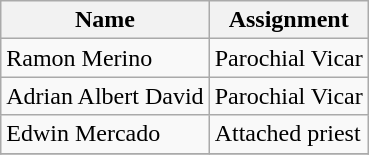<table class="wikitable">
<tr>
<th>Name</th>
<th>Assignment</th>
</tr>
<tr>
<td>Ramon Merino</td>
<td>Parochial Vicar</td>
</tr>
<tr>
<td>Adrian Albert David</td>
<td>Parochial Vicar</td>
</tr>
<tr>
<td>Edwin Mercado</td>
<td>Attached priest</td>
</tr>
<tr>
</tr>
</table>
